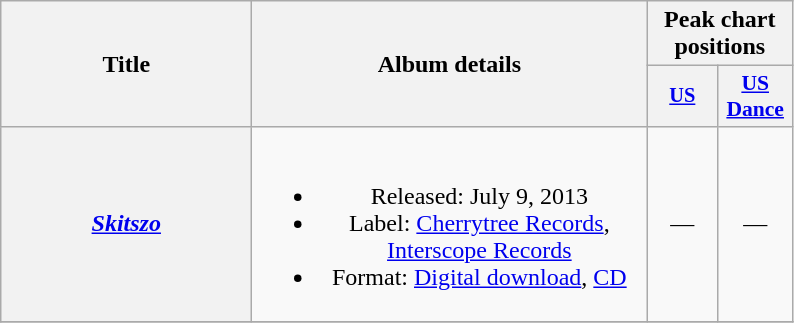<table class="wikitable plainrowheaders" style="text-align:center;">
<tr>
<th scope="col" rowspan="2" style="width:10em;">Title</th>
<th scope="col" rowspan="2" style="width:16em;">Album details</th>
<th scope="col" colspan="4">Peak chart positions</th>
</tr>
<tr>
<th scope="col" style="width:3em;font-size:85%;"><a href='#'>US</a><br></th>
<th scope="col" style="width:3em;font-size:90%;"><a href='#'>US Dance</a><br></th>
</tr>
<tr>
<th scope="row"><em><a href='#'>Skitszo</a></em></th>
<td><br><ul><li>Released: July 9, 2013</li><li>Label: <a href='#'>Cherrytree Records</a>, <a href='#'>Interscope Records</a></li><li>Format: <a href='#'>Digital download</a>, <a href='#'>CD</a></li></ul></td>
<td>—</td>
<td>—</td>
</tr>
<tr>
</tr>
</table>
